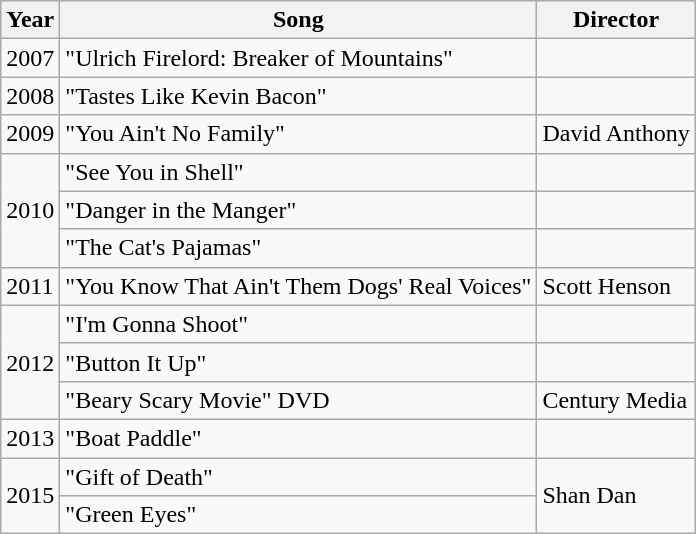<table class=wikitable>
<tr>
<th>Year</th>
<th>Song</th>
<th>Director</th>
</tr>
<tr>
<td>2007</td>
<td>"Ulrich Firelord: Breaker of Mountains"</td>
<td></td>
</tr>
<tr>
<td>2008</td>
<td>"Tastes Like Kevin Bacon"</td>
<td></td>
</tr>
<tr>
<td>2009</td>
<td>"You Ain't No Family"</td>
<td>David Anthony</td>
</tr>
<tr>
<td rowspan=3>2010</td>
<td>"See You in Shell"</td>
<td></td>
</tr>
<tr>
<td>"Danger in the Manger"</td>
<td></td>
</tr>
<tr>
<td>"The Cat's Pajamas"</td>
<td></td>
</tr>
<tr>
<td>2011</td>
<td>"You Know That Ain't Them Dogs' Real Voices"</td>
<td>Scott Henson</td>
</tr>
<tr>
<td rowspan=3>2012</td>
<td>"I'm Gonna Shoot"</td>
<td></td>
</tr>
<tr>
<td>"Button It Up"</td>
<td></td>
</tr>
<tr>
<td>"Beary Scary Movie" DVD</td>
<td>Century Media</td>
</tr>
<tr>
<td>2013</td>
<td>"Boat Paddle"</td>
<td></td>
</tr>
<tr>
<td rowspan=2>2015</td>
<td>"Gift of Death"</td>
<td rowspan=2>Shan Dan</td>
</tr>
<tr>
<td>"Green Eyes"</td>
</tr>
</table>
